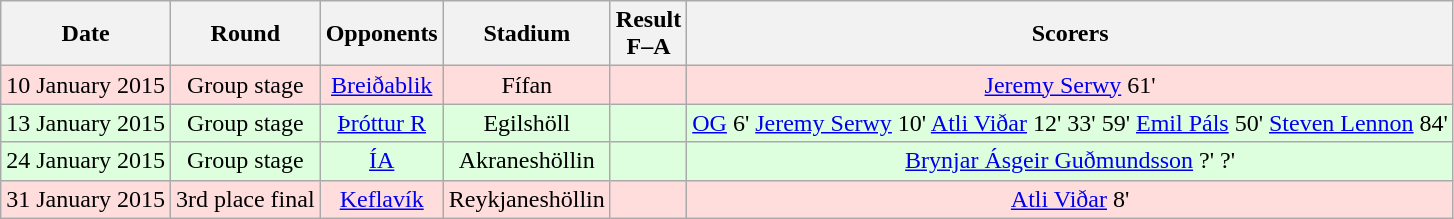<table class="wikitable" style="text-align:center">
<tr>
<th>Date</th>
<th>Round</th>
<th>Opponents</th>
<th>Stadium</th>
<th>Result<br>F–A</th>
<th>Scorers</th>
</tr>
<tr bgcolor="#ffdddd">
<td>10 January 2015</td>
<td>Group stage</td>
<td><a href='#'>Breiðablik</a></td>
<td>Fífan</td>
<td></td>
<td><a href='#'>Jeremy Serwy</a> 61'</td>
</tr>
<tr bgcolor="#ddffdd">
<td>13 January 2015</td>
<td>Group stage</td>
<td><a href='#'>Þróttur R</a></td>
<td>Egilshöll</td>
<td></td>
<td><a href='#'>OG</a> 6' <a href='#'>Jeremy Serwy</a> 10' <a href='#'>Atli Viðar</a> 12' 33' 59' <a href='#'>Emil Páls</a> 50' <a href='#'>Steven Lennon</a> 84'</td>
</tr>
<tr bgcolor="#ddffdd">
<td>24 January 2015</td>
<td>Group stage</td>
<td><a href='#'>ÍA</a></td>
<td>Akraneshöllin</td>
<td></td>
<td><a href='#'>Brynjar Ásgeir Guðmundsson</a> ?' ?'</td>
</tr>
<tr bgcolor="#ffdddd">
<td>31 January 2015</td>
<td>3rd place final</td>
<td><a href='#'>Keflavík</a></td>
<td>Reykjaneshöllin</td>
<td></td>
<td><a href='#'>Atli Viðar</a> 8'</td>
</tr>
</table>
